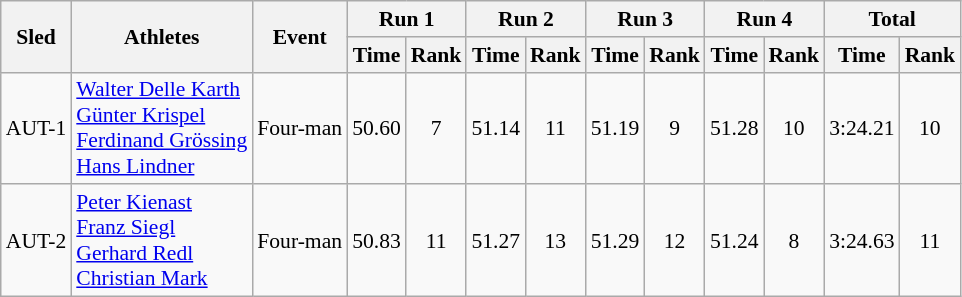<table class="wikitable"  border="1" style="font-size:90%">
<tr>
<th rowspan="2">Sled</th>
<th rowspan="2">Athletes</th>
<th rowspan="2">Event</th>
<th colspan="2">Run 1</th>
<th colspan="2">Run 2</th>
<th colspan="2">Run 3</th>
<th colspan="2">Run 4</th>
<th colspan="2">Total</th>
</tr>
<tr>
<th>Time</th>
<th>Rank</th>
<th>Time</th>
<th>Rank</th>
<th>Time</th>
<th>Rank</th>
<th>Time</th>
<th>Rank</th>
<th>Time</th>
<th>Rank</th>
</tr>
<tr>
<td align="center">AUT-1</td>
<td><a href='#'>Walter Delle Karth</a><br><a href='#'>Günter Krispel</a><br><a href='#'>Ferdinand Grössing</a><br><a href='#'>Hans Lindner</a></td>
<td>Four-man</td>
<td align="center">50.60</td>
<td align="center">7</td>
<td align="center">51.14</td>
<td align="center">11</td>
<td align="center">51.19</td>
<td align="center">9</td>
<td align="center">51.28</td>
<td align="center">10</td>
<td align="center">3:24.21</td>
<td align="center">10</td>
</tr>
<tr>
<td align="center">AUT-2</td>
<td><a href='#'>Peter Kienast</a><br><a href='#'>Franz Siegl</a><br><a href='#'>Gerhard Redl</a><br><a href='#'>Christian Mark</a></td>
<td>Four-man</td>
<td align="center">50.83</td>
<td align="center">11</td>
<td align="center">51.27</td>
<td align="center">13</td>
<td align="center">51.29</td>
<td align="center">12</td>
<td align="center">51.24</td>
<td align="center">8</td>
<td align="center">3:24.63</td>
<td align="center">11</td>
</tr>
</table>
